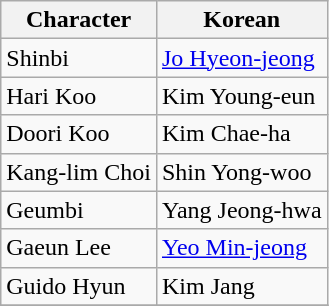<table class="wikitable sortable">
<tr>
<th scope="col">Character</th>
<th scope="col">Korean</th>
</tr>
<tr>
<td scope="row">Shinbi</td>
<td align="left"><a href='#'>Jo Hyeon-jeong</a></td>
</tr>
<tr>
<td scope="row">Hari Koo</td>
<td align="left">Kim Young-eun</td>
</tr>
<tr>
<td scope="row">Doori Koo</td>
<td align="left">Kim Chae-ha</td>
</tr>
<tr>
<td scope="row">Kang-lim Choi</td>
<td align="left">Shin Yong-woo</td>
</tr>
<tr>
<td scope="row">Geumbi</td>
<td align="left">Yang Jeong-hwa</td>
</tr>
<tr>
<td scope="row">Gaeun Lee</td>
<td align="left"><a href='#'>Yeo Min-jeong</a></td>
</tr>
<tr>
<td scope="row">Guido Hyun</td>
<td align="left">Kim Jang</td>
</tr>
<tr>
</tr>
</table>
